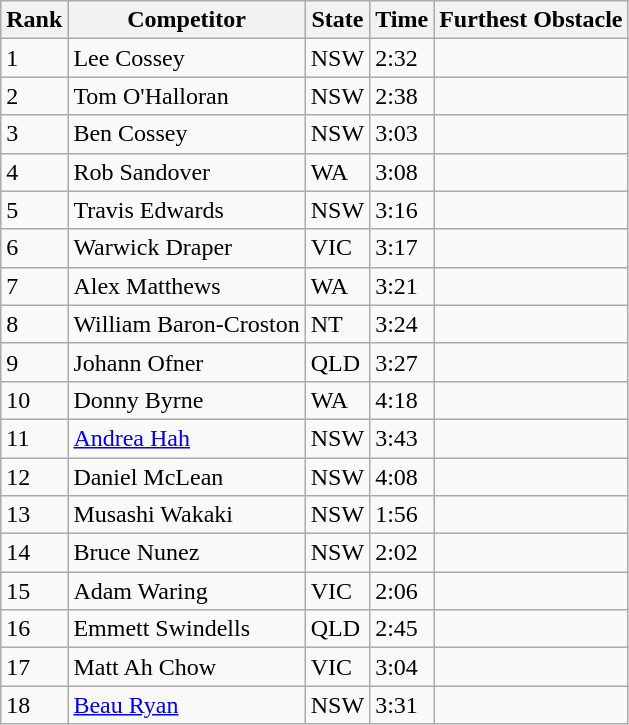<table class="wikitable sortable mw-collapsible">
<tr>
<th>Rank</th>
<th>Competitor</th>
<th>State</th>
<th>Time</th>
<th>Furthest Obstacle</th>
</tr>
<tr>
<td>1</td>
<td>Lee Cossey</td>
<td>NSW</td>
<td>2:32</td>
<td></td>
</tr>
<tr>
<td>2</td>
<td>Tom O'Halloran</td>
<td>NSW</td>
<td>2:38</td>
<td></td>
</tr>
<tr>
<td>3</td>
<td>Ben Cossey</td>
<td>NSW</td>
<td>3:03</td>
<td></td>
</tr>
<tr>
<td>4</td>
<td>Rob Sandover</td>
<td>WA</td>
<td>3:08</td>
<td></td>
</tr>
<tr>
<td>5</td>
<td>Travis Edwards</td>
<td>NSW</td>
<td>3:16</td>
<td></td>
</tr>
<tr>
<td>6</td>
<td>Warwick Draper</td>
<td>VIC</td>
<td>3:17</td>
<td></td>
</tr>
<tr>
<td>7</td>
<td>Alex Matthews</td>
<td>WA</td>
<td>3:21</td>
<td></td>
</tr>
<tr>
<td>8</td>
<td>William Baron-Croston</td>
<td>NT</td>
<td>3:24</td>
<td></td>
</tr>
<tr>
<td>9</td>
<td>Johann Ofner</td>
<td>QLD</td>
<td>3:27</td>
<td></td>
</tr>
<tr>
<td>10</td>
<td>Donny Byrne</td>
<td>WA</td>
<td>4:18</td>
<td></td>
</tr>
<tr>
<td>11</td>
<td><a href='#'>Andrea Hah</a></td>
<td>NSW</td>
<td>3:43</td>
<td></td>
</tr>
<tr>
<td>12</td>
<td>Daniel McLean</td>
<td>NSW</td>
<td>4:08</td>
<td></td>
</tr>
<tr>
<td>13</td>
<td>Musashi Wakaki</td>
<td>NSW</td>
<td>1:56</td>
<td></td>
</tr>
<tr>
<td>14</td>
<td>Bruce Nunez</td>
<td>NSW</td>
<td>2:02</td>
<td></td>
</tr>
<tr>
<td>15</td>
<td>Adam Waring</td>
<td>VIC</td>
<td>2:06</td>
<td></td>
</tr>
<tr>
<td>16</td>
<td>Emmett Swindells</td>
<td>QLD</td>
<td>2:45</td>
<td></td>
</tr>
<tr>
<td>17</td>
<td>Matt Ah Chow</td>
<td>VIC</td>
<td>3:04</td>
<td></td>
</tr>
<tr>
<td>18</td>
<td><a href='#'>Beau Ryan</a></td>
<td>NSW</td>
<td>3:31</td>
<td></td>
</tr>
</table>
